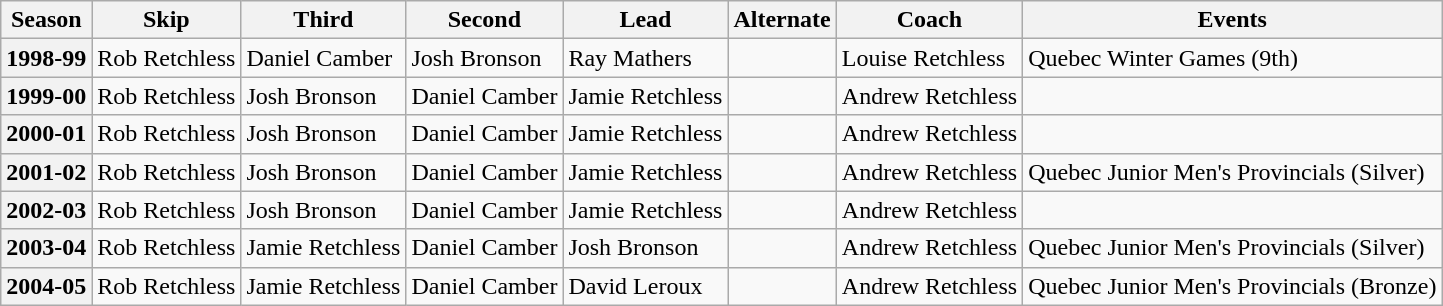<table class="wikitable">
<tr>
<th scope="col">Season</th>
<th scope="col">Skip</th>
<th scope="col">Third</th>
<th scope="col">Second</th>
<th scope="col">Lead</th>
<th scope="col">Alternate</th>
<th scope="col">Coach</th>
<th scope="col">Events</th>
</tr>
<tr>
<th>1998-99</th>
<td>Rob Retchless</td>
<td>Daniel Camber</td>
<td>Josh Bronson</td>
<td>Ray Mathers</td>
<td></td>
<td>Louise Retchless</td>
<td>Quebec Winter Games (9th)</td>
</tr>
<tr>
<th>1999-00</th>
<td>Rob Retchless</td>
<td>Josh Bronson</td>
<td>Daniel Camber</td>
<td>Jamie Retchless</td>
<td></td>
<td>Andrew Retchless</td>
<td></td>
</tr>
<tr>
<th>2000-01</th>
<td>Rob Retchless</td>
<td>Josh Bronson</td>
<td>Daniel Camber</td>
<td>Jamie Retchless</td>
<td></td>
<td>Andrew Retchless</td>
<td></td>
</tr>
<tr>
<th>2001-02</th>
<td>Rob Retchless</td>
<td>Josh Bronson</td>
<td>Daniel Camber</td>
<td>Jamie Retchless</td>
<td></td>
<td>Andrew Retchless</td>
<td>Quebec Junior Men's Provincials (Silver)</td>
</tr>
<tr>
<th>2002-03</th>
<td>Rob Retchless</td>
<td>Josh Bronson</td>
<td>Daniel Camber</td>
<td>Jamie Retchless</td>
<td></td>
<td>Andrew Retchless</td>
<td></td>
</tr>
<tr>
<th>2003-04</th>
<td>Rob Retchless</td>
<td>Jamie Retchless</td>
<td>Daniel Camber</td>
<td>Josh Bronson</td>
<td></td>
<td>Andrew Retchless</td>
<td>Quebec Junior Men's Provincials (Silver)</td>
</tr>
<tr>
<th>2004-05</th>
<td>Rob Retchless</td>
<td>Jamie Retchless</td>
<td>Daniel Camber</td>
<td>David Leroux</td>
<td></td>
<td>Andrew Retchless</td>
<td>Quebec Junior Men's Provincials (Bronze)</td>
</tr>
</table>
